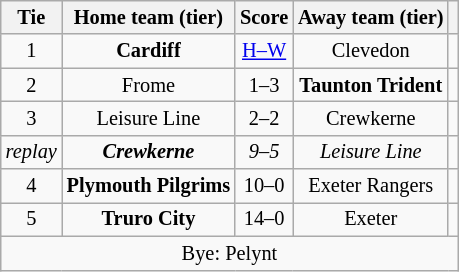<table class="wikitable" style="text-align:center; font-size:85%">
<tr>
<th>Tie</th>
<th>Home team (tier)</th>
<th>Score</th>
<th>Away team (tier)</th>
<th></th>
</tr>
<tr>
<td align="center">1</td>
<td><strong>Cardiff</strong></td>
<td align="center"><a href='#'>H–W</a></td>
<td>Clevedon</td>
<td></td>
</tr>
<tr>
<td align="center">2</td>
<td>Frome</td>
<td align="center">1–3</td>
<td><strong>Taunton Trident</strong></td>
<td></td>
</tr>
<tr>
<td align="center">3</td>
<td>Leisure Line</td>
<td align="center">2–2 </td>
<td>Crewkerne</td>
<td></td>
</tr>
<tr>
<td align="center"><em>replay</em></td>
<td><strong><em>Crewkerne</em></strong></td>
<td align="center"><em>9–5</em></td>
<td><em>Leisure Line</em></td>
<td></td>
</tr>
<tr>
<td align="center">4</td>
<td><strong>Plymouth Pilgrims</strong></td>
<td align="center">10–0</td>
<td>Exeter Rangers</td>
<td></td>
</tr>
<tr>
<td align="center">5</td>
<td><strong>Truro City</strong></td>
<td align="center">14–0</td>
<td>Exeter</td>
<td></td>
</tr>
<tr>
<td colspan="5" align="center">Bye: Pelynt</td>
</tr>
</table>
